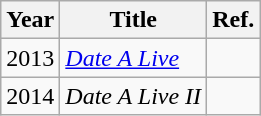<table class="wikitable">
<tr>
<th>Year</th>
<th>Title</th>
<th>Ref.</th>
</tr>
<tr>
<td>2013</td>
<td><em><a href='#'>Date A Live</a></em></td>
<td></td>
</tr>
<tr>
<td>2014</td>
<td><em>Date A Live II</em></td>
<td></td>
</tr>
</table>
